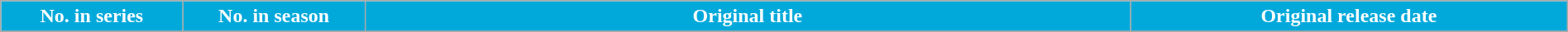<table class="wikitable plainrowheaders" style="width: 100%; margin-right: 0;">
<tr style="color:white;">
<th style="background:#01A9DB;" width="5%"><span>No. in series</span></th>
<th style="background:#01A9DB;" width="5%"><span>No. in season</span></th>
<th style="background:#01A9DB;" width="21%"><span>Original title</span></th>
<th style="background:#01A9DB;" width="12%"><span>Original release date</span></th>
</tr>
<tr>
</tr>
</table>
